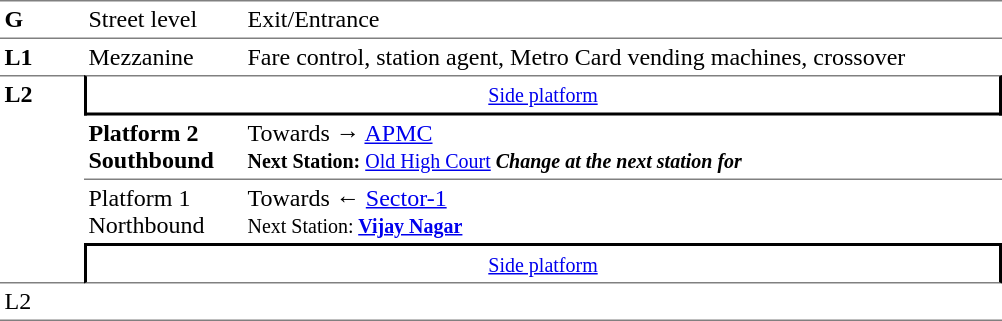<table table border=0 cellspacing=0 cellpadding=3>
<tr>
<td style="border-bottom:solid 1px gray;border-top:solid 1px gray;" width=50 valign=top><strong>G</strong></td>
<td style="border-top:solid 1px gray;border-bottom:solid 1px gray;" width=100 valign=top>Street level</td>
<td style="border-top:solid 1px gray;border-bottom:solid 1px gray;" width=500 valign=top>Exit/Entrance</td>
</tr>
<tr>
<td valign=top><strong>L1</strong></td>
<td valign=top>Mezzanine</td>
<td valign=top>Fare control, station agent, Metro Card vending machines, crossover<br></td>
</tr>
<tr>
<td style="border-top:solid 1px gray;border-bottom:solid 1px gray;" width=50 rowspan=4 valign=top><strong>L2</strong></td>
<td style="border-top:solid 1px gray;border-right:solid 2px black;border-left:solid 2px black;border-bottom:solid 2px black;text-align:center;" colspan=2><small><a href='#'>Side platform</a></small></td>
</tr>
<tr>
<td style="border-bottom:solid 1px gray;" width=100><span><strong>Platform 2</strong><br><strong>Southbound</strong></span></td>
<td style="border-bottom:solid 1px gray;" width=500>Towards → <a href='#'>APMC</a><br><small><strong>Next Station:</strong> <a href='#'>Old High Court</a> <strong><em>Change at the next station for <strong><em></small></td>
</tr>
<tr>
<td><span></strong>Platform 1<strong><br></strong>Northbound<strong></span></td>
<td>Towards ← <a href='#'>Sector-1</a><br><small></strong>Next Station:<strong> <a href='#'>Vijay Nagar</a></small></td>
</tr>
<tr>
<td style="border-top:solid 2px black;border-right:solid 2px black;border-left:solid 2px black;border-bottom:solid 1px gray;" colspan=2  align=center><small><a href='#'>Side platform</a></small></td>
</tr>
<tr>
<td style="border-bottom:solid 1px gray;" width=50 rowspan=2 valign=top></strong>L2<strong></td>
<td style="border-bottom:solid 1px gray;" width=100></td>
<td style="border-bottom:solid 1px gray;" width=500></td>
</tr>
<tr>
</tr>
</table>
